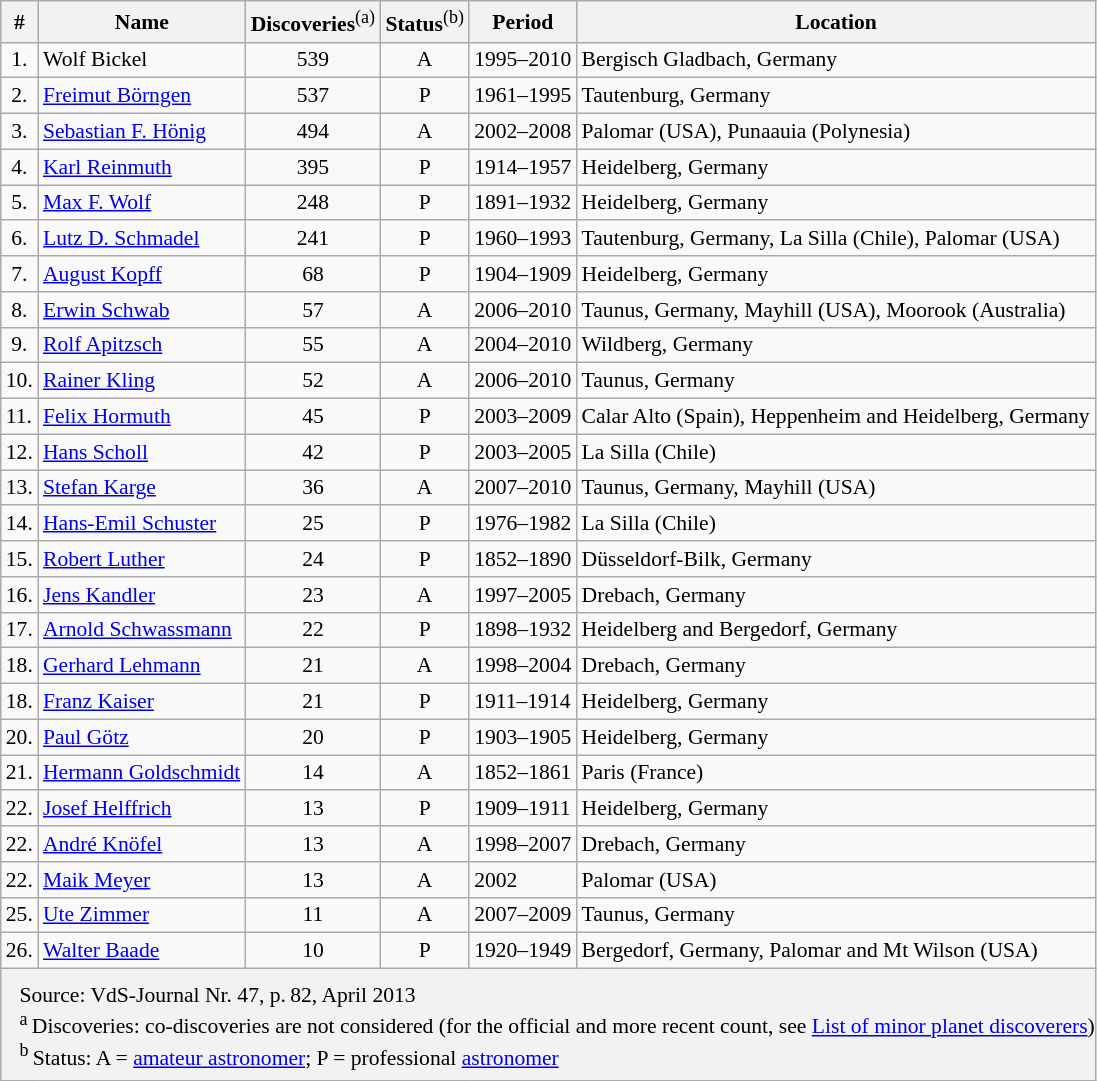<table class="wikitable floatleft" style="font-size: 0.9em">
<tr>
<th>#</th>
<th>Name</th>
<th style="font-weight: normal;"><strong>Discoveries</strong><sup>(a)</sup></th>
<th style="font-weight: normal;"><strong>Status</strong><sup>(b)</sup></th>
<th>Period</th>
<th>Location</th>
</tr>
<tr>
<td align=center>1.</td>
<td>Wolf Bickel</td>
<td align=center>539</td>
<td align=center>A</td>
<td>1995–2010</td>
<td>Bergisch Gladbach, Germany</td>
</tr>
<tr>
<td align=center>2.</td>
<td><a href='#'>Freimut Börngen</a></td>
<td align=center>537</td>
<td align=center>P</td>
<td>1961–1995</td>
<td>Tautenburg, Germany</td>
</tr>
<tr>
<td align=center>3.</td>
<td><a href='#'>Sebastian F. Hönig</a></td>
<td align=center>494</td>
<td align=center>A</td>
<td>2002–2008</td>
<td>Palomar (USA), Punaauia (Polynesia)</td>
</tr>
<tr>
<td align=center>4.</td>
<td><a href='#'>Karl Reinmuth</a></td>
<td align=center>395</td>
<td align=center>P</td>
<td>1914–1957</td>
<td>Heidelberg, Germany</td>
</tr>
<tr>
<td align=center>5.</td>
<td><a href='#'>Max F. Wolf</a></td>
<td align=center>248</td>
<td align=center>P</td>
<td>1891–1932</td>
<td>Heidelberg, Germany</td>
</tr>
<tr>
<td align=center>6.</td>
<td><a href='#'>Lutz D. Schmadel</a></td>
<td align=center>241</td>
<td align=center>P</td>
<td>1960–1993</td>
<td>Tautenburg, Germany, La Silla (Chile), Palomar (USA)</td>
</tr>
<tr>
<td align=center>7.</td>
<td><a href='#'>August Kopff</a></td>
<td align=center>68</td>
<td align=center>P</td>
<td>1904–1909</td>
<td>Heidelberg, Germany</td>
</tr>
<tr>
<td align=center>8.</td>
<td><a href='#'>Erwin Schwab</a></td>
<td align=center>57</td>
<td align=center>A</td>
<td>2006–2010</td>
<td>Taunus, Germany, Mayhill (USA), Moorook (Australia)</td>
</tr>
<tr>
<td align=center>9.</td>
<td><a href='#'>Rolf Apitzsch</a></td>
<td align=center>55</td>
<td align=center>A</td>
<td>2004–2010</td>
<td>Wildberg, Germany</td>
</tr>
<tr>
<td>10.</td>
<td><a href='#'>Rainer Kling</a></td>
<td align=center>52</td>
<td align=center>A</td>
<td>2006–2010</td>
<td>Taunus, Germany</td>
</tr>
<tr>
<td>11.</td>
<td><a href='#'>Felix Hormuth</a></td>
<td align=center>45</td>
<td align=center>P</td>
<td>2003–2009</td>
<td>Calar Alto (Spain), Heppenheim and Heidelberg, Germany</td>
</tr>
<tr>
<td>12.</td>
<td><a href='#'>Hans Scholl</a></td>
<td align=center>42</td>
<td align=center>P</td>
<td>2003–2005</td>
<td>La Silla (Chile)</td>
</tr>
<tr>
<td>13.</td>
<td><a href='#'>Stefan Karge</a></td>
<td align=center>36</td>
<td align=center>A</td>
<td>2007–2010</td>
<td>Taunus, Germany, Mayhill (USA)</td>
</tr>
<tr>
<td>14.</td>
<td><a href='#'>Hans-Emil Schuster</a></td>
<td align=center>25</td>
<td align=center>P</td>
<td>1976–1982</td>
<td>La Silla (Chile)</td>
</tr>
<tr>
<td>15.</td>
<td><a href='#'>Robert Luther</a></td>
<td align=center>24</td>
<td align=center>P</td>
<td>1852–1890</td>
<td>Düsseldorf-Bilk, Germany</td>
</tr>
<tr>
<td>16.</td>
<td><a href='#'>Jens Kandler</a></td>
<td align=center>23</td>
<td align=center>A</td>
<td>1997–2005</td>
<td>Drebach, Germany</td>
</tr>
<tr>
<td>17.</td>
<td><a href='#'>Arnold Schwassmann</a></td>
<td align=center>22</td>
<td align=center>P</td>
<td>1898–1932</td>
<td>Heidelberg and Bergedorf, Germany</td>
</tr>
<tr>
<td>18.</td>
<td><a href='#'>Gerhard Lehmann</a></td>
<td align=center>21</td>
<td align=center>A</td>
<td>1998–2004</td>
<td>Drebach, Germany</td>
</tr>
<tr>
<td>18.</td>
<td><a href='#'>Franz Kaiser</a></td>
<td align=center>21</td>
<td align=center>P</td>
<td>1911–1914</td>
<td>Heidelberg, Germany</td>
</tr>
<tr>
<td>20.</td>
<td><a href='#'>Paul Götz</a></td>
<td align=center>20</td>
<td align=center>P</td>
<td>1903–1905</td>
<td>Heidelberg, Germany</td>
</tr>
<tr>
<td>21.</td>
<td><a href='#'>Hermann Goldschmidt</a></td>
<td align=center>14</td>
<td align=center>A</td>
<td>1852–1861</td>
<td>Paris (France)</td>
</tr>
<tr>
<td>22.</td>
<td><a href='#'>Josef Helffrich</a></td>
<td align=center>13</td>
<td align=center>P</td>
<td>1909–1911</td>
<td>Heidelberg, Germany</td>
</tr>
<tr>
<td>22.</td>
<td><a href='#'>André Knöfel</a></td>
<td align=center>13</td>
<td align=center>A</td>
<td>1998–2007</td>
<td>Drebach, Germany</td>
</tr>
<tr>
<td>22.</td>
<td><a href='#'>Maik Meyer</a></td>
<td align=center>13</td>
<td align=center>A</td>
<td>2002</td>
<td>Palomar (USA)</td>
</tr>
<tr>
<td>25.</td>
<td><a href='#'>Ute Zimmer</a></td>
<td align=center>11</td>
<td align=center>A</td>
<td>2007–2009</td>
<td>Taunus, Germany</td>
</tr>
<tr>
<td>26.</td>
<td><a href='#'>Walter Baade</a></td>
<td align=center>10</td>
<td align=center>P</td>
<td>1920–1949</td>
<td>Bergedorf, Germany, Palomar and Mt Wilson (USA)</td>
</tr>
<tr>
<th colspan=6 style="; text-align: left; font-weight: normal; padding: 9px 0 6px 12px;">Source: VdS-Journal Nr. 47, p. 82, April 2013<br><sup>a</sup> Discoveries: co-discoveries are not considered (for the official and more recent count, see <a href='#'>List of minor planet discoverers</a>)<br><sup>b</sup> Status: A = <a href='#'>amateur astronomer</a>; P = professional <a href='#'>astronomer</a></th>
</tr>
</table>
